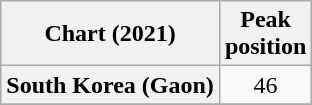<table class="wikitable plainrowheaders nowrap" style="text-align:center">
<tr>
<th scope="col">Chart (2021)</th>
<th scope="col">Peak<br>position</th>
</tr>
<tr>
<th scope="row">South Korea (Gaon)</th>
<td>46</td>
</tr>
<tr>
</tr>
</table>
